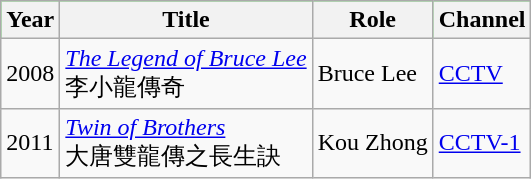<table class="wikitable" style="font-size: 100%;">
<tr bgcolor="#00FF00">
<th>Year</th>
<th>Title</th>
<th>Role</th>
<th>Channel</th>
</tr>
<tr>
<td>2008</td>
<td><em><a href='#'>The Legend of Bruce Lee</a></em><br>李小龍傳奇</td>
<td>Bruce Lee</td>
<td><a href='#'>CCTV</a></td>
</tr>
<tr>
<td>2011</td>
<td><em><a href='#'>Twin of Brothers</a></em><br>大唐雙龍傳之長生訣</td>
<td>Kou Zhong</td>
<td><a href='#'>CCTV-1</a></td>
</tr>
</table>
